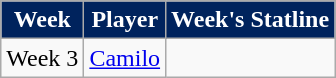<table class=wikitable>
<tr>
<th style="background:#00235D; color:white; text-align:center;">Week</th>
<th style="background:#00235D; color:white; text-align:center;">Player</th>
<th style="background:#00235D; color:white; text-align:center;">Week's Statline</th>
</tr>
<tr>
<td>Week 3</td>
<td> <a href='#'>Camilo</a></td>
<td></td>
</tr>
</table>
